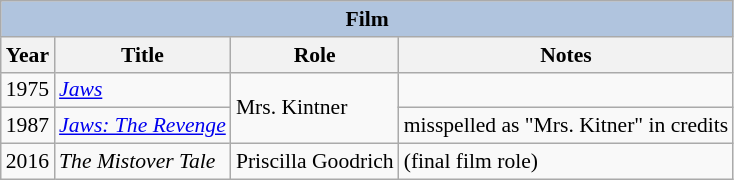<table class="wikitable" style="font-size: 90%;">
<tr>
<th colspan="4" style="background: LightSteelBlue;">Film</th>
</tr>
<tr>
<th>Year</th>
<th>Title</th>
<th>Role</th>
<th>Notes</th>
</tr>
<tr>
<td>1975</td>
<td><em><a href='#'>Jaws</a></em></td>
<td rowspan="2">Mrs. Kintner</td>
<td></td>
</tr>
<tr>
<td>1987</td>
<td><em><a href='#'>Jaws: The Revenge</a></em></td>
<td>misspelled as "Mrs. Kitner" in credits</td>
</tr>
<tr>
<td>2016</td>
<td><em>The Mistover Tale</em></td>
<td>Priscilla Goodrich</td>
<td>(final film role)</td>
</tr>
</table>
